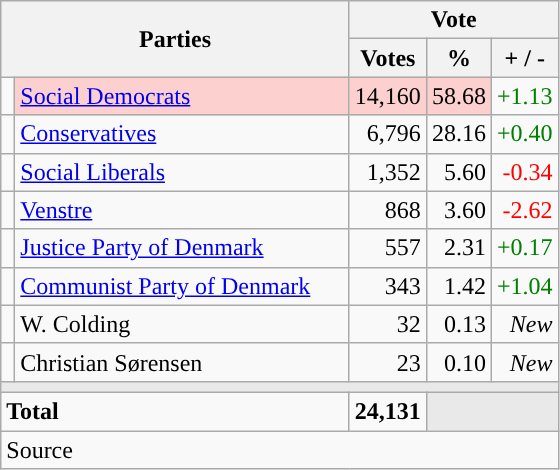<table class="wikitable" style="text-align:right;">
<tr>
<th style="text-align:centre;" rowspan="2" colspan="2" width="225">Parties</th>
<th colspan="3">Vote</th>
</tr>
<tr>
<th width="15">Votes</th>
<th width="15">%</th>
<th width="15">+ / -</th>
</tr>
<tr>
<td width="2" style="color:inherit;background:"></td>
<td bgcolor=#fbd0ce  align="left"><a href='#'>Social Democrats</a></td>
<td bgcolor=#fbd0ce>14,160</td>
<td bgcolor=#fbd0ce>58.68</td>
<td style=color:green;>+1.13</td>
</tr>
<tr>
<td width="2" style="color:inherit;background:"></td>
<td align="left"><a href='#'>Conservatives</a></td>
<td>6,796</td>
<td>28.16</td>
<td style=color:green;>+0.40</td>
</tr>
<tr>
<td width="2" style="color:inherit;background:"></td>
<td align="left"><a href='#'>Social Liberals</a></td>
<td>1,352</td>
<td>5.60</td>
<td style=color:red;>-0.34</td>
</tr>
<tr>
<td width="2" style="color:inherit;background:"></td>
<td align="left"><a href='#'>Venstre</a></td>
<td>868</td>
<td>3.60</td>
<td style=color:red;>-2.62</td>
</tr>
<tr>
<td width="2" style="color:inherit;background:"></td>
<td align="left"><a href='#'>Justice Party of Denmark</a></td>
<td>557</td>
<td>2.31</td>
<td style=color:green;>+0.17</td>
</tr>
<tr>
<td width="2" style="color:inherit;background:"></td>
<td align="left"><a href='#'>Communist Party of Denmark</a></td>
<td>343</td>
<td>1.42</td>
<td style=color:green;>+1.04</td>
</tr>
<tr>
<td width="2" style="color:inherit;background:"></td>
<td align="left">W. Colding</td>
<td>32</td>
<td>0.13</td>
<td><em>New</em></td>
</tr>
<tr>
<td width="2" style="color:inherit;background:"></td>
<td align="left">Christian Sørensen</td>
<td>23</td>
<td>0.10</td>
<td><em>New</em></td>
</tr>
<tr>
<td colspan="7" bgcolor="#E9E9E9"></td>
</tr>
<tr>
<td align="left" colspan="2"><strong>Total</strong></td>
<td><strong>24,131</strong></td>
<td bgcolor="#E9E9E9" colspan="2"></td>
</tr>
<tr>
<td align="left" colspan="6">Source</td>
</tr>
</table>
